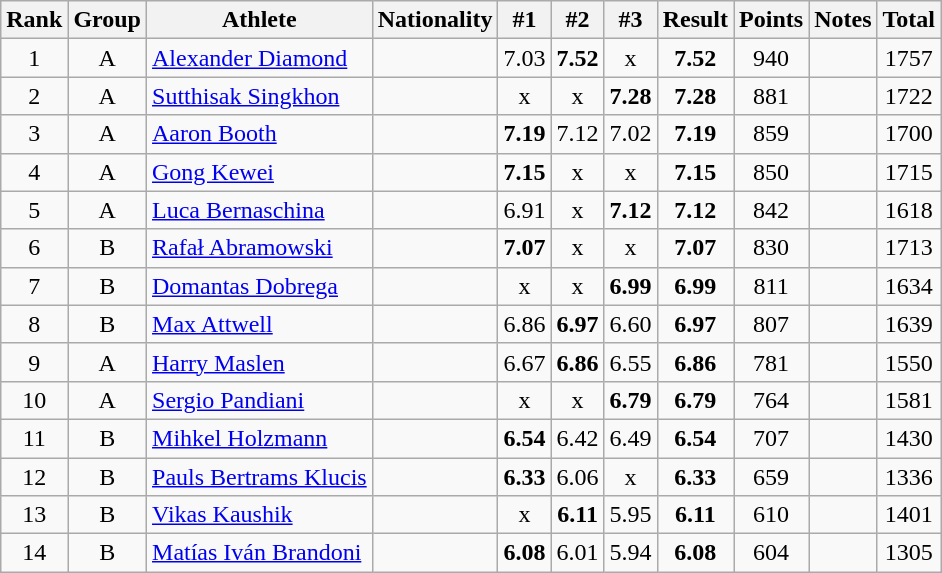<table class="wikitable sortable" style="text-align:center">
<tr>
<th>Rank</th>
<th>Group</th>
<th>Athlete</th>
<th>Nationality</th>
<th>#1</th>
<th>#2</th>
<th>#3</th>
<th>Result</th>
<th>Points</th>
<th>Notes</th>
<th>Total</th>
</tr>
<tr>
<td>1</td>
<td>A</td>
<td align=left><a href='#'>Alexander Diamond</a></td>
<td align=left></td>
<td>7.03</td>
<td><strong>7.52</strong></td>
<td>x</td>
<td><strong>7.52</strong></td>
<td>940</td>
<td></td>
<td>1757</td>
</tr>
<tr>
<td>2</td>
<td>A</td>
<td align=left><a href='#'>Sutthisak Singkhon</a></td>
<td align=left></td>
<td>x</td>
<td>x</td>
<td><strong>7.28</strong></td>
<td><strong>7.28</strong></td>
<td>881</td>
<td></td>
<td>1722</td>
</tr>
<tr>
<td>3</td>
<td>A</td>
<td align=left><a href='#'>Aaron Booth</a></td>
<td align=left></td>
<td><strong>7.19</strong></td>
<td>7.12</td>
<td>7.02</td>
<td><strong>7.19</strong></td>
<td>859</td>
<td></td>
<td>1700</td>
</tr>
<tr>
<td>4</td>
<td>A</td>
<td align=left><a href='#'>Gong Kewei</a></td>
<td align=left></td>
<td><strong>7.15</strong></td>
<td>x</td>
<td>x</td>
<td><strong>7.15</strong></td>
<td>850</td>
<td></td>
<td>1715</td>
</tr>
<tr>
<td>5</td>
<td>A</td>
<td align=left><a href='#'>Luca Bernaschina</a></td>
<td align=left></td>
<td>6.91</td>
<td>x</td>
<td><strong>7.12</strong></td>
<td><strong>7.12</strong></td>
<td>842</td>
<td></td>
<td>1618</td>
</tr>
<tr>
<td>6</td>
<td>B</td>
<td align=left><a href='#'>Rafał Abramowski</a></td>
<td align=left></td>
<td><strong>7.07</strong></td>
<td>x</td>
<td>x</td>
<td><strong>7.07</strong></td>
<td>830</td>
<td></td>
<td>1713</td>
</tr>
<tr>
<td>7</td>
<td>B</td>
<td align=left><a href='#'>Domantas Dobrega</a></td>
<td align=left></td>
<td>x</td>
<td>x</td>
<td><strong>6.99</strong></td>
<td><strong>6.99</strong></td>
<td>811</td>
<td></td>
<td>1634</td>
</tr>
<tr>
<td>8</td>
<td>B</td>
<td align=left><a href='#'>Max Attwell</a></td>
<td align=left></td>
<td>6.86</td>
<td><strong>6.97</strong></td>
<td>6.60</td>
<td><strong>6.97</strong></td>
<td>807</td>
<td></td>
<td>1639</td>
</tr>
<tr>
<td>9</td>
<td>A</td>
<td align=left><a href='#'>Harry Maslen</a></td>
<td align=left></td>
<td>6.67</td>
<td><strong>6.86</strong></td>
<td>6.55</td>
<td><strong>6.86</strong></td>
<td>781</td>
<td></td>
<td>1550</td>
</tr>
<tr>
<td>10</td>
<td>A</td>
<td align=left><a href='#'>Sergio Pandiani</a></td>
<td align=left></td>
<td>x</td>
<td>x</td>
<td><strong>6.79</strong></td>
<td><strong>6.79</strong></td>
<td>764</td>
<td></td>
<td>1581</td>
</tr>
<tr>
<td>11</td>
<td>B</td>
<td align=left><a href='#'>Mihkel Holzmann</a></td>
<td align=left></td>
<td><strong>6.54</strong></td>
<td>6.42</td>
<td>6.49</td>
<td><strong>6.54</strong></td>
<td>707</td>
<td></td>
<td>1430</td>
</tr>
<tr>
<td>12</td>
<td>B</td>
<td align=left><a href='#'>Pauls Bertrams Klucis</a></td>
<td align=left></td>
<td><strong>6.33</strong></td>
<td>6.06</td>
<td>x</td>
<td><strong>6.33</strong></td>
<td>659</td>
<td></td>
<td>1336</td>
</tr>
<tr>
<td>13</td>
<td>B</td>
<td align=left><a href='#'>Vikas Kaushik</a></td>
<td align=left></td>
<td>x</td>
<td><strong>6.11</strong></td>
<td>5.95</td>
<td><strong>6.11</strong></td>
<td>610</td>
<td></td>
<td>1401</td>
</tr>
<tr>
<td>14</td>
<td>B</td>
<td align=left><a href='#'>Matías Iván Brandoni</a></td>
<td align=left></td>
<td><strong>6.08</strong></td>
<td>6.01</td>
<td>5.94</td>
<td><strong>6.08</strong></td>
<td>604</td>
<td></td>
<td>1305</td>
</tr>
</table>
